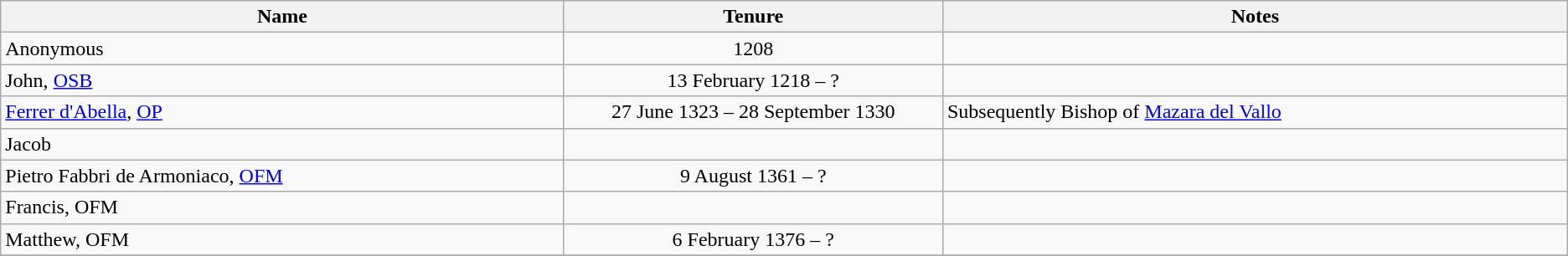<table class="wikitable">
<tr>
<th width="450"><strong>Name</strong></th>
<th width="300"><strong>Tenure</strong></th>
<th width="500"><strong>Notes</strong></th>
</tr>
<tr>
<td>Anonymous</td>
<td align="center">1208</td>
<td></td>
</tr>
<tr>
<td>John, <a href='#'>OSB</a></td>
<td align="center">13 February 1218 – ?</td>
<td></td>
</tr>
<tr>
<td><a href='#'>Ferrer d'Abella</a>, <a href='#'>OP</a></td>
<td align="center">27 June 1323 – 28 September 1330</td>
<td>Subsequently Bishop of <a href='#'>Mazara del Vallo</a></td>
</tr>
<tr>
<td>Jacob</td>
<td align="center"></td>
<td></td>
</tr>
<tr>
<td>Pietro Fabbri de Armoniaco, <a href='#'>OFM</a></td>
<td align="center">9 August 1361 – ?</td>
<td></td>
</tr>
<tr>
<td>Francis, OFM</td>
<td align="center"></td>
<td></td>
</tr>
<tr>
<td>Matthew, OFM</td>
<td align="center">6 February 1376 – ?</td>
<td></td>
</tr>
<tr>
</tr>
</table>
